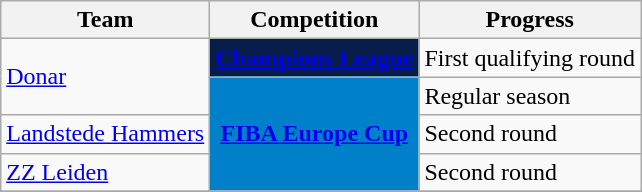<table class="wikitable sortable">
<tr>
<th>Team</th>
<th>Competition</th>
<th>Progress</th>
</tr>
<tr>
<td rowspan=2><a href='#'>Donar</a></td>
<td style="background-color:#071D49;color:#D0D3D4;text-align:center"><strong><a href='#'><span>Champions League</span></a></strong></td>
<td>First qualifying round</td>
</tr>
<tr>
<td rowspan="3" style="background-color:#0080c8;color:#D0D3D4;text-align:center"><strong><a href='#'><span>FIBA Europe Cup</span></a></strong></td>
<td>Regular season</td>
</tr>
<tr>
<td><a href='#'>Landstede  Hammers</a></td>
<td>Second round</td>
</tr>
<tr>
<td><a href='#'>ZZ Leiden</a></td>
<td>Second round</td>
</tr>
<tr>
</tr>
</table>
